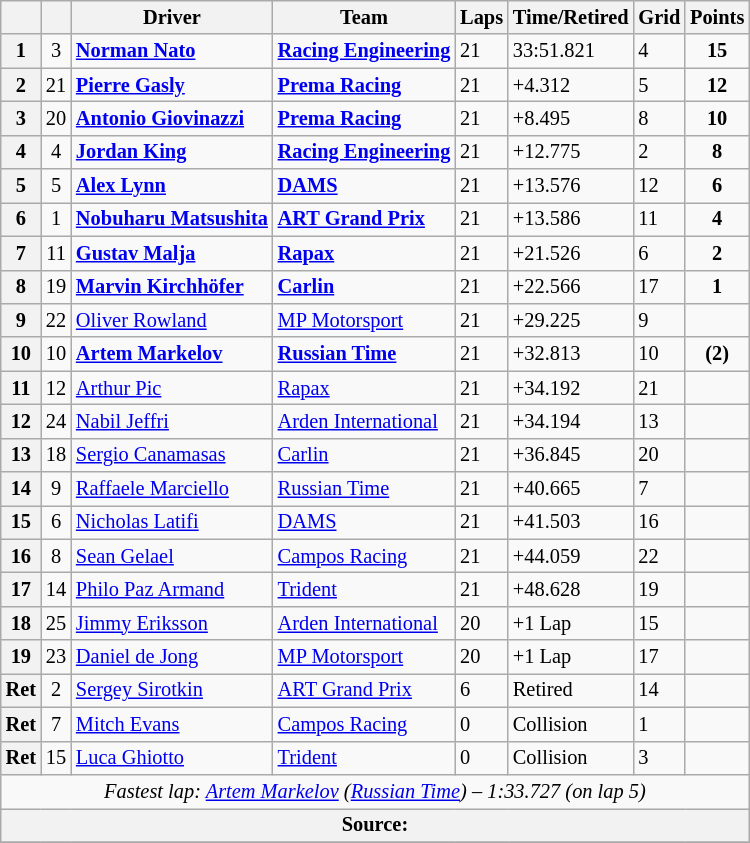<table class="wikitable" style="font-size:85%">
<tr>
<th></th>
<th></th>
<th>Driver</th>
<th>Team</th>
<th>Laps</th>
<th>Time/Retired</th>
<th>Grid</th>
<th>Points</th>
</tr>
<tr>
<th>1</th>
<td align="center">3</td>
<td> <strong><a href='#'>Norman Nato</a></strong></td>
<td><strong><a href='#'>Racing Engineering</a></strong></td>
<td>21</td>
<td>33:51.821</td>
<td>4</td>
<td align="center"><strong>15</strong></td>
</tr>
<tr>
<th>2</th>
<td align="center">21</td>
<td> <strong><a href='#'>Pierre Gasly</a></strong></td>
<td><strong><a href='#'>Prema Racing</a></strong></td>
<td>21</td>
<td>+4.312</td>
<td>5</td>
<td align="center"><strong>12</strong></td>
</tr>
<tr>
<th>3</th>
<td align="center">20</td>
<td> <strong><a href='#'>Antonio Giovinazzi</a></strong></td>
<td><strong><a href='#'>Prema Racing</a></strong></td>
<td>21</td>
<td>+8.495</td>
<td>8</td>
<td align="center"><strong>10</strong></td>
</tr>
<tr>
<th>4</th>
<td align="center">4</td>
<td> <strong><a href='#'>Jordan King</a></strong></td>
<td><strong><a href='#'>Racing Engineering</a></strong></td>
<td>21</td>
<td>+12.775</td>
<td>2</td>
<td align="center"><strong>8</strong></td>
</tr>
<tr>
<th>5</th>
<td align="center">5</td>
<td> <strong><a href='#'>Alex Lynn</a></strong></td>
<td><strong><a href='#'>DAMS</a></strong></td>
<td>21</td>
<td>+13.576</td>
<td>12</td>
<td align="center"><strong>6</strong></td>
</tr>
<tr>
<th>6</th>
<td align="center">1</td>
<td> <strong><a href='#'>Nobuharu Matsushita</a></strong></td>
<td><strong><a href='#'>ART Grand Prix</a></strong></td>
<td>21</td>
<td>+13.586</td>
<td>11</td>
<td align="center"><strong>4</strong></td>
</tr>
<tr>
<th>7</th>
<td align="center">11</td>
<td> <strong><a href='#'>Gustav Malja</a></strong></td>
<td><strong><a href='#'>Rapax</a></strong></td>
<td>21</td>
<td>+21.526</td>
<td>6</td>
<td align="center"><strong>2</strong></td>
</tr>
<tr>
<th>8</th>
<td align="center">19</td>
<td> <strong><a href='#'>Marvin Kirchhöfer</a></strong></td>
<td><strong><a href='#'>Carlin</a></strong></td>
<td>21</td>
<td>+22.566</td>
<td>17</td>
<td align="center"><strong>1</strong></td>
</tr>
<tr>
<th>9</th>
<td align="center">22</td>
<td> <a href='#'>Oliver Rowland</a></td>
<td><a href='#'>MP Motorsport</a></td>
<td>21</td>
<td>+29.225</td>
<td>9</td>
<td></td>
</tr>
<tr>
<th>10</th>
<td align="center">10</td>
<td> <strong><a href='#'>Artem Markelov</a></strong></td>
<td><strong><a href='#'>Russian Time</a></strong></td>
<td>21</td>
<td>+32.813</td>
<td>10</td>
<td align="center"><strong>(2)</strong></td>
</tr>
<tr>
<th>11</th>
<td align="center">12</td>
<td> <a href='#'>Arthur Pic</a></td>
<td><a href='#'>Rapax</a></td>
<td>21</td>
<td>+34.192</td>
<td>21</td>
<td></td>
</tr>
<tr>
<th>12</th>
<td align="center">24</td>
<td> <a href='#'>Nabil Jeffri</a></td>
<td><a href='#'>Arden International</a></td>
<td>21</td>
<td>+34.194</td>
<td>13</td>
<td></td>
</tr>
<tr>
<th>13</th>
<td align="center">18</td>
<td> <a href='#'>Sergio Canamasas</a></td>
<td><a href='#'>Carlin</a></td>
<td>21</td>
<td>+36.845</td>
<td>20</td>
<td></td>
</tr>
<tr>
<th>14</th>
<td align="center">9</td>
<td> <a href='#'>Raffaele Marciello</a></td>
<td><a href='#'>Russian Time</a></td>
<td>21</td>
<td>+40.665</td>
<td>7</td>
<td></td>
</tr>
<tr>
<th>15</th>
<td align="center">6</td>
<td> <a href='#'>Nicholas Latifi</a></td>
<td><a href='#'>DAMS</a></td>
<td>21</td>
<td>+41.503</td>
<td>16</td>
<td></td>
</tr>
<tr>
<th>16</th>
<td align="center">8</td>
<td> <a href='#'>Sean Gelael</a></td>
<td><a href='#'>Campos Racing</a></td>
<td>21</td>
<td>+44.059</td>
<td>22</td>
<td></td>
</tr>
<tr>
<th>17</th>
<td align="center">14</td>
<td> <a href='#'>Philo Paz Armand</a></td>
<td><a href='#'>Trident</a></td>
<td>21</td>
<td>+48.628</td>
<td>19</td>
<td></td>
</tr>
<tr>
<th>18</th>
<td align="center">25</td>
<td> <a href='#'>Jimmy Eriksson</a></td>
<td><a href='#'>Arden International</a></td>
<td>20</td>
<td>+1 Lap</td>
<td>15</td>
<td></td>
</tr>
<tr>
<th>19</th>
<td align="center">23</td>
<td> <a href='#'>Daniel de Jong</a></td>
<td><a href='#'>MP Motorsport</a></td>
<td>20</td>
<td>+1 Lap</td>
<td>17</td>
<td></td>
</tr>
<tr>
<th>Ret</th>
<td align="center">2</td>
<td> <a href='#'>Sergey Sirotkin</a></td>
<td><a href='#'>ART Grand Prix</a></td>
<td>6</td>
<td>Retired</td>
<td>14</td>
<td></td>
</tr>
<tr>
<th>Ret</th>
<td align="center">7</td>
<td> <a href='#'>Mitch Evans</a></td>
<td><a href='#'>Campos Racing</a></td>
<td>0</td>
<td>Collision</td>
<td>1</td>
<td></td>
</tr>
<tr>
<th>Ret</th>
<td align="center">15</td>
<td> <a href='#'>Luca Ghiotto</a></td>
<td><a href='#'>Trident</a></td>
<td>0</td>
<td>Collision</td>
<td>3</td>
<td></td>
</tr>
<tr>
<td colspan="8" align="center"><em>Fastest lap:  <a href='#'>Artem Markelov</a> (<a href='#'>Russian Time</a>) – 1:33.727 (on lap 5)</em></td>
</tr>
<tr>
<th colspan="8">Source:</th>
</tr>
<tr>
</tr>
</table>
